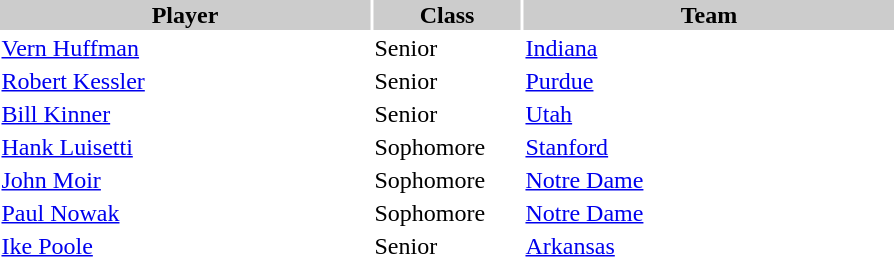<table style="width:600px" "border:'1' 'solid' 'gray'">
<tr>
<th style="background:#CCCCCC;width:40%">Player</th>
<th style="background:#CCCCCC;width:16%">Class</th>
<th style="background:#CCCCCC;width:40%">Team</th>
</tr>
<tr>
<td><a href='#'>Vern Huffman</a></td>
<td>Senior</td>
<td><a href='#'>Indiana</a></td>
</tr>
<tr>
<td><a href='#'>Robert Kessler</a></td>
<td>Senior</td>
<td><a href='#'>Purdue</a></td>
</tr>
<tr>
<td><a href='#'>Bill Kinner</a></td>
<td>Senior</td>
<td><a href='#'>Utah</a></td>
</tr>
<tr>
<td><a href='#'>Hank Luisetti</a></td>
<td>Sophomore</td>
<td><a href='#'>Stanford</a></td>
</tr>
<tr>
<td><a href='#'>John Moir</a></td>
<td>Sophomore</td>
<td><a href='#'>Notre Dame</a></td>
</tr>
<tr>
<td><a href='#'>Paul Nowak</a></td>
<td>Sophomore</td>
<td><a href='#'>Notre Dame</a></td>
</tr>
<tr>
<td><a href='#'>Ike Poole</a></td>
<td>Senior</td>
<td><a href='#'>Arkansas</a></td>
</tr>
</table>
